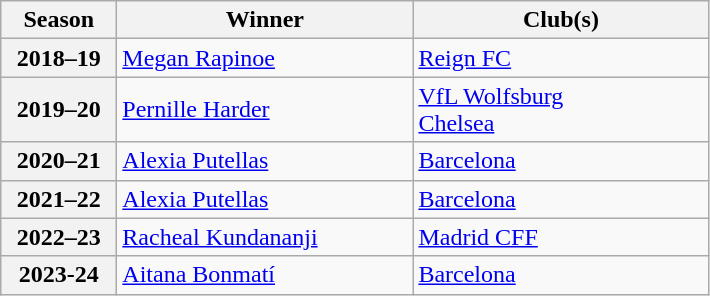<table class="wikitable">
<tr>
<th width="70">Season</th>
<th width="190">Winner</th>
<th width="190">Club(s)</th>
</tr>
<tr>
<th style="text-align:center">2018–19</th>
<td> <a href='#'>Megan Rapinoe</a></td>
<td> <a href='#'>Reign FC</a></td>
</tr>
<tr>
<th style="text-align:center">2019–20</th>
<td> <a href='#'>Pernille Harder</a></td>
<td> <a href='#'>VfL Wolfsburg</a><br> <a href='#'>Chelsea</a></td>
</tr>
<tr>
<th>2020–21</th>
<td> <a href='#'>Alexia Putellas</a></td>
<td> <a href='#'>Barcelona</a></td>
</tr>
<tr>
<th>2021–22</th>
<td> <a href='#'>Alexia Putellas</a></td>
<td> <a href='#'>Barcelona</a></td>
</tr>
<tr>
<th>2022–23</th>
<td> <a href='#'>Racheal Kundananji</a></td>
<td> <a href='#'>Madrid CFF</a></td>
</tr>
<tr>
<th>2023-24</th>
<td> <a href='#'>Aitana Bonmatí</a></td>
<td> <a href='#'>Barcelona</a></td>
</tr>
</table>
